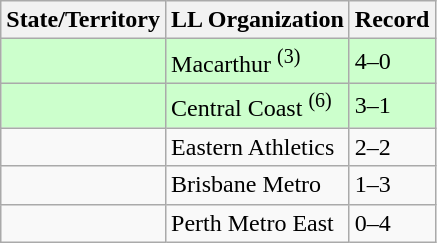<table class="wikitable">
<tr>
<th>State/Territory</th>
<th>LL Organization</th>
<th>Record</th>
</tr>
<tr bgcolor=ccffcc>
<td><strong></strong></td>
<td>Macarthur <sup>(3)</sup></td>
<td>4–0</td>
</tr>
<tr bgcolor=ccffcc>
<td><strong></strong></td>
<td>Central Coast <sup>(6)</sup></td>
<td>3–1</td>
</tr>
<tr>
<td><strong></strong></td>
<td>Eastern Athletics</td>
<td>2–2</td>
</tr>
<tr>
<td><strong></strong></td>
<td>Brisbane Metro</td>
<td>1–3</td>
</tr>
<tr>
<td><strong></strong></td>
<td>Perth Metro East</td>
<td>0–4</td>
</tr>
</table>
